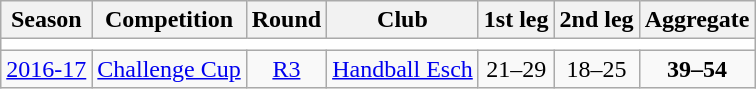<table class="wikitable">
<tr>
<th>Season</th>
<th>Competition</th>
<th>Round</th>
<th>Club</th>
<th>1st leg</th>
<th>2nd leg</th>
<th>Aggregate</th>
</tr>
<tr>
<td colspan="7" bgcolor=white></td>
</tr>
<tr>
<td><a href='#'>2016-17</a></td>
<td><a href='#'>Challenge Cup</a></td>
<td style="text-align:center;"><a href='#'>R3</a></td>
<td> <a href='#'>Handball Esch</a></td>
<td style="text-align:center;">21–29</td>
<td style="text-align:center;">18–25</td>
<td style="text-align:center;"><strong>39–54</strong></td>
</tr>
</table>
